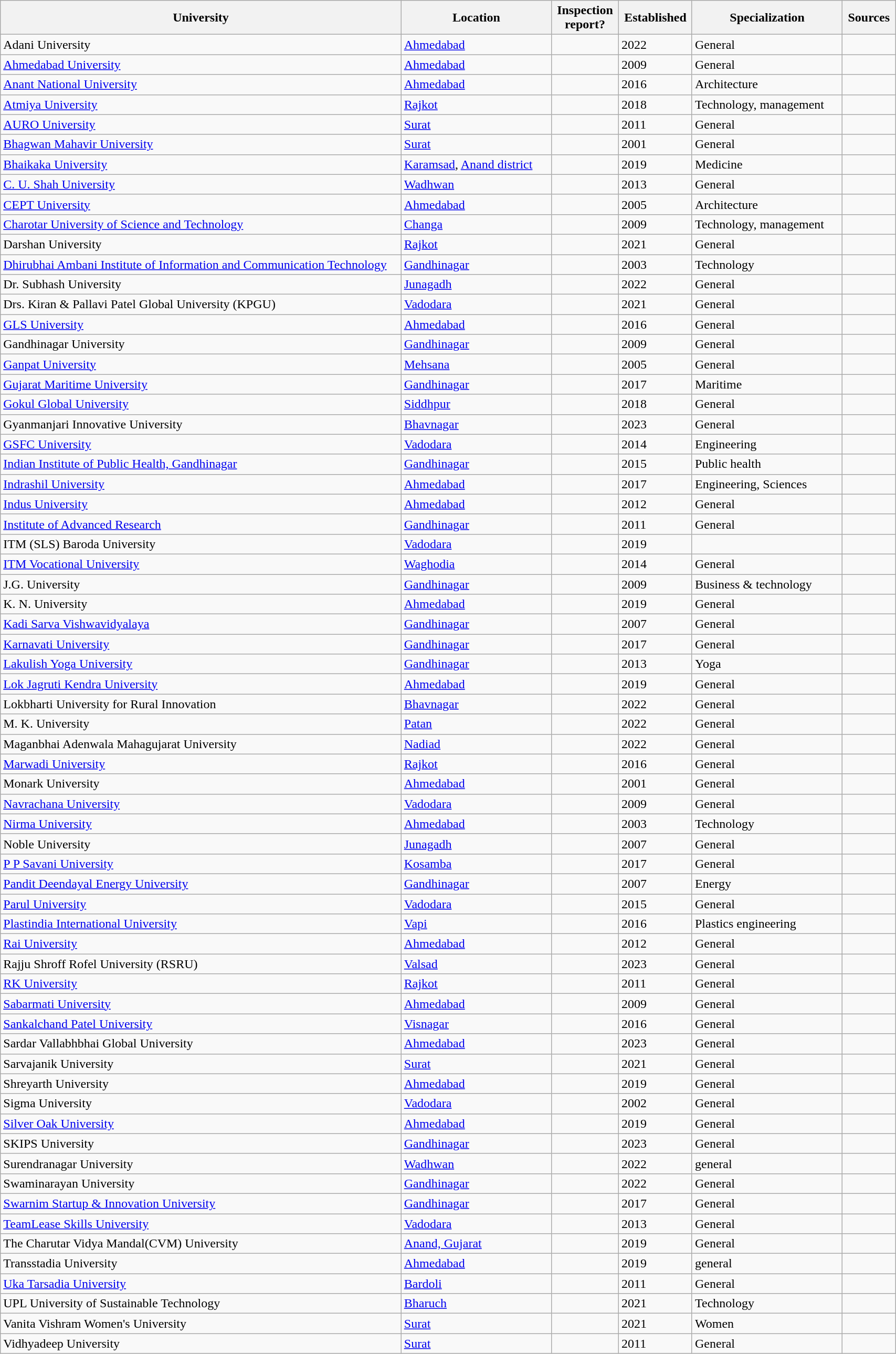<table class="wikitable sortable collapsible plainrowheaders" border="1" style="text-align:left; width:90%">
<tr>
<th scope="col" style="width: 40%;">University</th>
<th scope="col" style="width: 15%;">Location</th>
<th scope="col" style="width: 5%;">Inspection report?</th>
<th scope="col" style="width: 5%;">Established</th>
<th scope="col" style="width: 15%;">Specialization</th>
<th scope="col" style="width: 5%;" class="unsortable">Sources</th>
</tr>
<tr>
<td>Adani University</td>
<td><a href='#'>Ahmedabad</a></td>
<td></td>
<td>2022</td>
<td>General</td>
<td></td>
</tr>
<tr>
<td><a href='#'>Ahmedabad University</a></td>
<td><a href='#'>Ahmedabad</a></td>
<td></td>
<td>2009</td>
<td>General</td>
<td></td>
</tr>
<tr>
<td><a href='#'>Anant National University</a></td>
<td><a href='#'>Ahmedabad</a></td>
<td></td>
<td>2016</td>
<td>Architecture</td>
<td></td>
</tr>
<tr>
<td><a href='#'>Atmiya University</a></td>
<td><a href='#'>Rajkot</a></td>
<td></td>
<td>2018</td>
<td>Technology, management</td>
<td></td>
</tr>
<tr>
<td><a href='#'>AURO University</a></td>
<td><a href='#'>Surat</a></td>
<td></td>
<td>2011</td>
<td>General</td>
<td></td>
</tr>
<tr>
<td><a href='#'>Bhagwan Mahavir University</a></td>
<td><a href='#'>Surat</a></td>
<td></td>
<td>2001</td>
<td>General</td>
<td></td>
</tr>
<tr>
<td><a href='#'>Bhaikaka University</a></td>
<td><a href='#'>Karamsad</a>, <a href='#'>Anand district</a></td>
<td></td>
<td>2019</td>
<td>Medicine</td>
<td></td>
</tr>
<tr>
<td><a href='#'>C. U. Shah University</a></td>
<td><a href='#'>Wadhwan</a></td>
<td></td>
<td>2013</td>
<td>General</td>
<td></td>
</tr>
<tr>
<td><a href='#'>CEPT University</a></td>
<td><a href='#'>Ahmedabad</a></td>
<td></td>
<td>2005</td>
<td>Architecture</td>
<td></td>
</tr>
<tr>
<td><a href='#'>Charotar University of Science and Technology</a></td>
<td><a href='#'>Changa</a></td>
<td></td>
<td>2009</td>
<td>Technology, management</td>
<td></td>
</tr>
<tr>
<td>Darshan University</td>
<td><a href='#'>Rajkot</a></td>
<td></td>
<td>2021</td>
<td>General</td>
<td></td>
</tr>
<tr>
<td><a href='#'>Dhirubhai Ambani Institute of Information and Communication Technology</a></td>
<td><a href='#'>Gandhinagar</a></td>
<td></td>
<td>2003</td>
<td>Technology</td>
<td></td>
</tr>
<tr>
<td>Dr. Subhash University</td>
<td><a href='#'>Junagadh</a></td>
<td></td>
<td>2022</td>
<td>General</td>
<td></td>
</tr>
<tr>
<td>Drs. Kiran & Pallavi Patel Global University (KPGU)</td>
<td><a href='#'>Vadodara</a></td>
<td></td>
<td>2021</td>
<td>General</td>
<td></td>
</tr>
<tr>
<td><a href='#'>GLS University</a></td>
<td><a href='#'>Ahmedabad</a></td>
<td></td>
<td>2016</td>
<td>General</td>
<td></td>
</tr>
<tr>
<td>Gandhinagar University</td>
<td><a href='#'>Gandhinagar</a></td>
<td></td>
<td>2009</td>
<td>General</td>
<td></td>
</tr>
<tr>
<td><a href='#'>Ganpat University</a></td>
<td><a href='#'>Mehsana</a></td>
<td></td>
<td>2005</td>
<td>General</td>
<td></td>
</tr>
<tr>
<td><a href='#'>Gujarat Maritime University</a></td>
<td><a href='#'>Gandhinagar</a></td>
<td></td>
<td>2017</td>
<td>Maritime</td>
<td></td>
</tr>
<tr>
<td><a href='#'>Gokul Global University</a></td>
<td><a href='#'>Siddhpur</a></td>
<td></td>
<td>2018</td>
<td>General</td>
<td></td>
</tr>
<tr>
<td>Gyanmanjari Innovative University</td>
<td><a href='#'>Bhavnagar</a></td>
<td></td>
<td>2023</td>
<td>General</td>
<td></td>
</tr>
<tr>
<td><a href='#'>GSFC University</a></td>
<td><a href='#'>Vadodara</a></td>
<td></td>
<td>2014</td>
<td>Engineering</td>
<td></td>
</tr>
<tr>
<td><a href='#'>Indian Institute of Public Health, Gandhinagar</a></td>
<td><a href='#'>Gandhinagar</a></td>
<td></td>
<td>2015</td>
<td>Public health</td>
<td></td>
</tr>
<tr>
<td><a href='#'>Indrashil University</a></td>
<td><a href='#'>Ahmedabad</a></td>
<td></td>
<td>2017</td>
<td>Engineering, Sciences</td>
<td></td>
</tr>
<tr>
<td><a href='#'>Indus University</a></td>
<td><a href='#'>Ahmedabad</a></td>
<td></td>
<td>2012</td>
<td>General</td>
<td></td>
</tr>
<tr>
<td><a href='#'>Institute of Advanced Research</a></td>
<td><a href='#'>Gandhinagar</a></td>
<td></td>
<td>2011</td>
<td>General</td>
<td></td>
</tr>
<tr>
<td>ITM (SLS) Baroda University</td>
<td><a href='#'>Vadodara</a></td>
<td></td>
<td>2019</td>
<td></td>
</tr>
<tr>
<td><a href='#'>ITM Vocational University</a></td>
<td><a href='#'>Waghodia</a></td>
<td></td>
<td>2014</td>
<td>General</td>
<td></td>
</tr>
<tr>
<td>J.G. University</td>
<td><a href='#'>Gandhinagar</a></td>
<td></td>
<td>2009</td>
<td>Business & technology</td>
<td></td>
</tr>
<tr>
<td>K. N. University</td>
<td><a href='#'>Ahmedabad</a></td>
<td></td>
<td>2019</td>
<td>General</td>
<td></td>
</tr>
<tr>
<td><a href='#'>Kadi Sarva Vishwavidyalaya</a></td>
<td><a href='#'>Gandhinagar</a></td>
<td></td>
<td>2007</td>
<td>General</td>
<td></td>
</tr>
<tr>
<td><a href='#'>Karnavati University</a></td>
<td><a href='#'>Gandhinagar</a></td>
<td></td>
<td>2017</td>
<td>General</td>
<td></td>
</tr>
<tr>
<td><a href='#'>Lakulish Yoga University</a></td>
<td><a href='#'>Gandhinagar</a></td>
<td></td>
<td>2013</td>
<td>Yoga</td>
<td></td>
</tr>
<tr>
<td><a href='#'>Lok Jagruti Kendra University</a></td>
<td><a href='#'>Ahmedabad</a></td>
<td></td>
<td>2019</td>
<td>General</td>
<td></td>
</tr>
<tr>
<td>Lokbharti University for Rural Innovation</td>
<td><a href='#'>Bhavnagar</a></td>
<td></td>
<td>2022</td>
<td>General</td>
<td></td>
</tr>
<tr>
<td>M. K. University</td>
<td><a href='#'>Patan</a></td>
<td></td>
<td>2022</td>
<td>General</td>
<td></td>
</tr>
<tr>
<td>Maganbhai Adenwala Mahagujarat University</td>
<td><a href='#'>Nadiad</a></td>
<td></td>
<td>2022</td>
<td>General</td>
<td></td>
</tr>
<tr>
<td><a href='#'>Marwadi University</a></td>
<td><a href='#'>Rajkot</a></td>
<td></td>
<td>2016</td>
<td>General</td>
<td></td>
</tr>
<tr>
<td>Monark University</td>
<td><a href='#'>Ahmedabad</a></td>
<td></td>
<td>2001</td>
<td>General</td>
<td></td>
</tr>
<tr>
<td><a href='#'>Navrachana University</a></td>
<td><a href='#'>Vadodara</a></td>
<td></td>
<td>2009</td>
<td>General</td>
<td></td>
</tr>
<tr>
<td><a href='#'>Nirma University</a></td>
<td><a href='#'>Ahmedabad</a></td>
<td></td>
<td>2003</td>
<td>Technology</td>
<td></td>
</tr>
<tr>
<td>Noble University</td>
<td><a href='#'>Junagadh</a></td>
<td></td>
<td>2007</td>
<td>General</td>
<td></td>
</tr>
<tr>
<td><a href='#'>P P Savani University</a></td>
<td><a href='#'>Kosamba</a></td>
<td></td>
<td>2017</td>
<td>General</td>
<td></td>
</tr>
<tr>
<td><a href='#'>Pandit Deendayal Energy University</a></td>
<td><a href='#'>Gandhinagar</a></td>
<td></td>
<td>2007</td>
<td>Energy</td>
<td></td>
</tr>
<tr>
<td><a href='#'>Parul University</a></td>
<td><a href='#'>Vadodara</a></td>
<td></td>
<td>2015</td>
<td>General</td>
<td></td>
</tr>
<tr>
<td><a href='#'>Plastindia International University</a></td>
<td><a href='#'>Vapi</a></td>
<td></td>
<td>2016</td>
<td>Plastics engineering</td>
<td></td>
</tr>
<tr>
<td><a href='#'>Rai University</a></td>
<td><a href='#'>Ahmedabad</a></td>
<td></td>
<td>2012</td>
<td>General</td>
<td></td>
</tr>
<tr>
<td>Rajju Shroff Rofel University (RSRU)</td>
<td><a href='#'>Valsad</a></td>
<td></td>
<td>2023</td>
<td>General</td>
<td></td>
</tr>
<tr>
<td><a href='#'>RK University</a></td>
<td><a href='#'>Rajkot</a></td>
<td></td>
<td>2011</td>
<td>General</td>
<td></td>
</tr>
<tr>
<td><a href='#'>Sabarmati University</a></td>
<td><a href='#'>Ahmedabad</a></td>
<td></td>
<td>2009</td>
<td>General</td>
<td></td>
</tr>
<tr>
<td><a href='#'>Sankalchand Patel University</a></td>
<td><a href='#'>Visnagar</a></td>
<td></td>
<td>2016</td>
<td>General</td>
<td></td>
</tr>
<tr>
<td>Sardar Vallabhbhai Global University</td>
<td><a href='#'>Ahmedabad</a></td>
<td></td>
<td>2023</td>
<td>General</td>
<td></td>
</tr>
<tr>
<td>Sarvajanik University</td>
<td><a href='#'>Surat</a></td>
<td></td>
<td>2021</td>
<td>General</td>
<td></td>
</tr>
<tr>
<td>Shreyarth University</td>
<td><a href='#'>Ahmedabad</a></td>
<td></td>
<td>2019</td>
<td>General</td>
<td></td>
</tr>
<tr>
<td>Sigma University</td>
<td><a href='#'>Vadodara</a></td>
<td></td>
<td>2002</td>
<td>General</td>
<td></td>
</tr>
<tr>
<td><a href='#'>Silver Oak University</a></td>
<td><a href='#'>Ahmedabad</a></td>
<td></td>
<td>2019</td>
<td>General</td>
<td></td>
</tr>
<tr>
<td>SKIPS University</td>
<td><a href='#'>Gandhinagar</a></td>
<td></td>
<td>2023</td>
<td>General</td>
<td></td>
</tr>
<tr>
<td>Surendranagar University</td>
<td><a href='#'>Wadhwan</a></td>
<td></td>
<td>2022</td>
<td>general</td>
<td></td>
</tr>
<tr>
<td>Swaminarayan University</td>
<td><a href='#'>Gandhinagar</a></td>
<td></td>
<td>2022</td>
<td>General</td>
<td></td>
</tr>
<tr>
<td><a href='#'>Swarnim Startup & Innovation University</a></td>
<td><a href='#'>Gandhinagar</a></td>
<td></td>
<td>2017</td>
<td>General</td>
<td></td>
</tr>
<tr>
<td><a href='#'>TeamLease Skills University</a></td>
<td><a href='#'>Vadodara</a></td>
<td></td>
<td>2013</td>
<td>General</td>
<td></td>
</tr>
<tr>
<td>The Charutar Vidya Mandal(CVM) University</td>
<td><a href='#'>Anand, Gujarat</a></td>
<td></td>
<td>2019</td>
<td>General</td>
<td></td>
</tr>
<tr>
<td>Transstadia University</td>
<td><a href='#'>Ahmedabad</a></td>
<td></td>
<td>2019</td>
<td>general</td>
<td></td>
</tr>
<tr>
<td><a href='#'>Uka Tarsadia University</a></td>
<td><a href='#'>Bardoli</a></td>
<td></td>
<td>2011</td>
<td>General</td>
<td></td>
</tr>
<tr>
<td>UPL University of Sustainable Technology</td>
<td><a href='#'>Bharuch</a></td>
<td></td>
<td>2021</td>
<td>Technology</td>
<td></td>
</tr>
<tr>
<td>Vanita Vishram Women's University</td>
<td><a href='#'>Surat</a></td>
<td></td>
<td>2021</td>
<td>Women</td>
<td></td>
</tr>
<tr>
<td>Vidhyadeep University</td>
<td><a href='#'>Surat</a></td>
<td></td>
<td>2011</td>
<td>General</td>
<td></td>
</tr>
</table>
